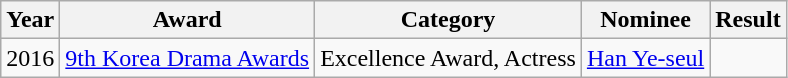<table class="wikitable sortable plainrowheaders">
<tr>
<th>Year</th>
<th>Award</th>
<th>Category</th>
<th>Nominee</th>
<th>Result</th>
</tr>
<tr>
<td>2016</td>
<td><a href='#'>9th Korea Drama Awards</a></td>
<td>Excellence Award, Actress</td>
<td><a href='#'>Han Ye-seul</a></td>
<td></td>
</tr>
</table>
